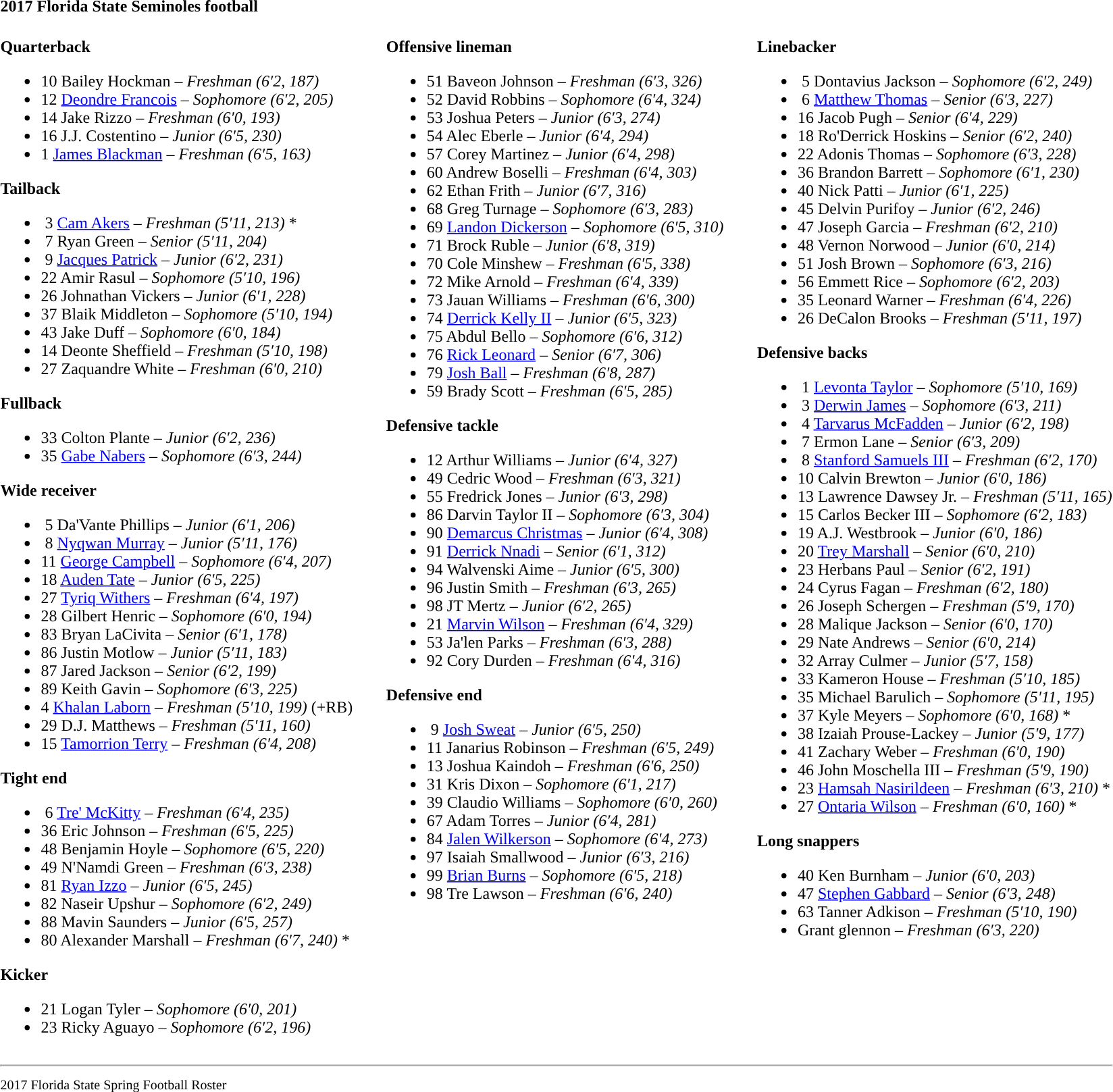<table class="toccolours" style="text-align: left;">
<tr>
<td colspan=11><strong>2017 Florida State Seminoles football</strong></td>
</tr>
<tr>
<td valign="top"><br><strong>Quarterback</strong><ul><li>10  Bailey Hockman – <em>Freshman (6′2, 187)</em></li><li>12  <a href='#'>Deondre Francois</a> – <em> Sophomore (6′2, 205)</em></li><li>14  Jake Rizzo – <em> Freshman (6′0, 193)</em></li><li>16  J.J. Costentino – <em> Junior (6′5, 230)</em></li><li>1  <a href='#'>James Blackman</a> – <em>Freshman (6′5, 163)</em></li></ul><strong>Tailback</strong><ul><li> 3  <a href='#'>Cam Akers</a> – <em>Freshman (5′11, 213)</em> *</li><li> 7  Ryan Green – <em> Senior (5′11, 204)</em></li><li> 9  <a href='#'>Jacques Patrick</a> – <em>Junior (6′2, 231)</em></li><li>22  Amir Rasul – <em>Sophomore (5′10, 196)</em></li><li>26  Johnathan Vickers – <em> Junior (6′1, 228)</em></li><li>37  Blaik Middleton – <em> Sophomore (5′10, 194)</em></li><li>43  Jake Duff – <em> Sophomore (6′0, 184)</em></li><li>14  Deonte Sheffield – <em>Freshman (5′10, 198)</em></li><li>27  Zaquandre White – <em>Freshman (6′0, 210)</em></li></ul><strong>Fullback</strong><ul><li>33  Colton Plante – <em>Junior (6′2, 236)</em></li><li>35  <a href='#'>Gabe Nabers</a> – <em>Sophomore (6′3, 244)</em></li></ul><strong>Wide receiver</strong><ul><li> 5  Da'Vante Phillips – <em>Junior (6′1, 206)</em></li><li> 8  <a href='#'>Nyqwan Murray</a> – <em>Junior (5′11, 176)</em></li><li>11  <a href='#'>George Campbell</a> – <em> Sophomore (6′4, 207)</em></li><li>18  <a href='#'>Auden Tate</a> – <em>Junior (6′5, 225)</em></li><li>27  <a href='#'>Tyriq Withers</a> – <em> Freshman (6′4, 197)</em></li><li>28  Gilbert Henric – <em> Sophomore (6′0, 194)</em></li><li>83  Bryan LaCivita – <em> Senior (6′1, 178)</em></li><li>86  Justin Motlow – <em> Junior (5′11, 183)</em></li><li>87  Jared Jackson – <em> Senior (6′2, 199)</em></li><li>89  Keith Gavin – <em>Sophomore (6′3, 225)</em></li><li>4  <a href='#'>Khalan Laborn</a> – <em>Freshman (5′10, 199)</em> (+RB)</li><li>29  D.J. Matthews – <em>Freshman (5′11, 160)</em></li><li>15  <a href='#'>Tamorrion Terry</a> – <em>Freshman (6′4, 208)</em></li></ul><strong>Tight end</strong><ul><li> 6  <a href='#'>Tre' McKitty</a> – <em>Freshman (6′4, 235)</em></li><li>36  Eric Johnson – <em> Freshman (6′5, 225)</em></li><li>48  Benjamin Hoyle – <em>Sophomore (6′5, 220)</em></li><li>49  N'Namdi Green – <em> Freshman (6′3, 238)</em></li><li>81  <a href='#'>Ryan Izzo</a> – <em> Junior (6′5, 245)</em></li><li>82  Naseir Upshur – <em>Sophomore (6′2, 249)</em></li><li>88  Mavin Saunders – <em> Junior (6′5, 257)</em></li><li>80  Alexander Marshall – <em>Freshman (6′7, 240)</em> *</li></ul><strong>Kicker</strong><ul><li>21  Logan Tyler – <em>Sophomore (6′0, 201)</em></li><li>23  Ricky Aguayo – <em>Sophomore (6′2, 196)</em></li></ul></td>
<td width="25"> </td>
<td valign="top"><br><strong>Offensive lineman</strong><ul><li>51  Baveon Johnson – <em> Freshman (6′3, 326)</em></li><li>52  David Robbins – <em> Sophomore (6′4, 324)</em></li><li>53  Joshua Peters – <em> Junior (6′3, 274)</em></li><li>54  Alec Eberle – <em> Junior (6′4, 294)</em></li><li>57  Corey Martinez – <em> Junior (6′4, 298)</em></li><li>60  Andrew Boselli – <em> Freshman (6′4, 303)</em></li><li>62  Ethan Frith – <em>Junior (6′7, 316)</em></li><li>68  Greg Turnage – <em> Sophomore (6′3, 283)</em></li><li>69  <a href='#'>Landon Dickerson</a> – <em>Sophomore (6′5, 310)</em></li><li>71  Brock Ruble – <em> Junior (6′8, 319)</em></li><li>70  Cole Minshew – <em> Freshman (6′5, 338)</em></li><li>72  Mike Arnold – <em> Freshman (6′4, 339)</em></li><li>73  Jauan Williams – <em> Freshman (6′6, 300)</em></li><li>74  <a href='#'>Derrick Kelly II</a> – <em> Junior (6′5, 323)</em></li><li>75  Abdul Bello – <em> Sophomore (6′6, 312)</em></li><li>76  <a href='#'>Rick Leonard</a> – <em>Senior (6′7, 306)</em></li><li>79  <a href='#'>Josh Ball</a> – <em> Freshman (6′8, 287)</em></li><li>59  Brady Scott – <em>Freshman (6′5, 285)</em></li></ul><strong>Defensive tackle</strong><ul><li>12  Arthur Williams – <em> Junior (6′4, 327)</em></li><li>49  Cedric Wood – <em> Freshman (6′3, 321)</em></li><li>55  Fredrick Jones – <em> Junior (6′3, 298)</em></li><li>86  Darvin Taylor II – <em> Sophomore (6′3, 304)</em></li><li>90  <a href='#'>Demarcus Christmas</a> – <em> Junior (6′4, 308)</em></li><li>91  <a href='#'>Derrick Nnadi</a> – <em>Senior (6′1, 312)</em></li><li>94  Walvenski Aime – <em>Junior (6′5, 300)</em></li><li>96  Justin Smith – <em> Freshman (6′3, 265)</em></li><li>98  JT Mertz – <em>Junior (6′2, 265)</em></li><li>21  <a href='#'>Marvin Wilson</a> – <em>Freshman (6′4, 329)</em></li><li>53  Ja'len Parks – <em>Freshman (6′3, 288)</em></li><li>92  Cory Durden – <em>Freshman (6′4, 316)</em></li></ul><strong>Defensive end</strong><ul><li> 9  <a href='#'>Josh Sweat</a> – <em>Junior (6′5, 250)</em></li><li>11  Janarius Robinson – <em> Freshman (6′5, 249)</em></li><li>13  Joshua Kaindoh – <em>Freshman (6′6, 250)</em></li><li>31  Kris Dixon – <em> Sophomore (6′1, 217)</em></li><li>39  Claudio Williams – <em> Sophomore (6′0, 260)</em></li><li>67  Adam Torres – <em> Junior (6′4, 281)</em></li><li>84  <a href='#'>Jalen Wilkerson</a> – <em> Sophomore (6′4, 273)</em></li><li>97  Isaiah Smallwood – <em> Junior (6′3, 216)</em></li><li>99  <a href='#'>Brian Burns</a> – <em>Sophomore (6′5, 218)</em></li><li>98  Tre Lawson – <em>Freshman (6′6, 240)</em></li></ul></td>
<td width="25"> </td>
<td valign="top"><br><strong>Linebacker</strong><ul><li> 5  Dontavius Jackson – <em>Sophomore (6′2, 249)</em></li><li> 6  <a href='#'>Matthew Thomas</a> – <em> Senior (6′3, 227)</em></li><li>16  Jacob Pugh – <em>Senior (6′4, 229)</em></li><li>18  Ro'Derrick Hoskins – <em> Senior (6′2, 240)</em></li><li>22  Adonis Thomas – <em> Sophomore (6′3, 228)</em></li><li>36  Brandon Barrett – <em> Sophomore (6′1, 230)</em></li><li>40  Nick Patti – <em> Junior (6′1, 225)</em></li><li>45  Delvin Purifoy – <em> Junior (6′2, 246)</em></li><li>47  Joseph Garcia – <em> Freshman (6′2, 210)</em></li><li>48  Vernon Norwood – <em> Junior (6′0, 214)</em></li><li>51  Josh Brown – <em>Sophomore (6′3, 216)</em></li><li>56  Emmett Rice – <em>Sophomore (6′2, 203)</em></li><li>35  Leonard Warner – <em>Freshman (6′4, 226)</em></li><li>26  DeCalon Brooks – <em>Freshman (5′11, 197)</em></li></ul><strong>Defensive backs</strong><ul><li> 1  <a href='#'>Levonta Taylor</a> – <em>Sophomore (5′10, 169)</em></li><li> 3  <a href='#'>Derwin James</a> – <em> Sophomore (6′3, 211)</em></li><li> 4  <a href='#'>Tarvarus McFadden</a> – <em>Junior (6′2, 198)</em></li><li> 7  Ermon Lane – <em>Senior (6′3, 209)</em></li><li> 8  <a href='#'>Stanford Samuels III</a> – <em>Freshman (6′2, 170)</em></li><li>10  Calvin Brewton – <em>Junior (6′0, 186)</em></li><li>13  Lawrence Dawsey Jr. – <em> Freshman (5′11, 165)</em></li><li>15  Carlos Becker III – <em>Sophomore (6′2, 183)</em></li><li>19  A.J. Westbrook – <em>Junior (6′0, 186)</em></li><li>20  <a href='#'>Trey Marshall</a> – <em>Senior (6′0, 210)</em></li><li>23  Herbans Paul – <em> Senior (6′2, 191)</em></li><li>24  Cyrus Fagan – <em>Freshman (6′2, 180)</em></li><li>26  Joseph Schergen – <em> Freshman (5′9, 170)</em></li><li>28  Malique Jackson – <em>Senior (6′0, 170)</em></li><li>29  Nate Andrews – <em> Senior (6′0, 214)</em></li><li>32  Array Culmer – <em> Junior (5′7, 158)</em></li><li>33  Kameron House – <em> Freshman (5′10, 185)</em></li><li>35  Michael Barulich – <em> Sophomore (5′11, 195)</em></li><li>37  Kyle Meyers – <em>Sophomore (6′0, 168)</em> *</li><li>38  Izaiah Prouse-Lackey – <em> Junior (5′9, 177)</em></li><li>41  Zachary Weber – <em> Freshman (6′0, 190)</em></li><li>46  John Moschella III – <em> Freshman (5′9, 190)</em></li><li>23  <a href='#'>Hamsah Nasirildeen</a> – <em>Freshman (6′3, 210)</em> *</li><li>27  <a href='#'>Ontaria Wilson</a> – <em>Freshman (6′0, 160)</em> *</li></ul><strong>Long snappers</strong><ul><li>40  Ken Burnham – <em> Junior (6′0, 203)</em></li><li>47  <a href='#'>Stephen Gabbard</a> – <em>Senior (6′3, 248)</em></li><li>63  Tanner Adkison – <em> Freshman (5′10, 190)</em></li><li>Grant glennon – <em>Freshman (6′3, 220)</em></li></ul></td>
</tr>
<tr>
<td colspan="7"><hr><small>2017 Florida State Spring Football Roster</small></td>
</tr>
</table>
